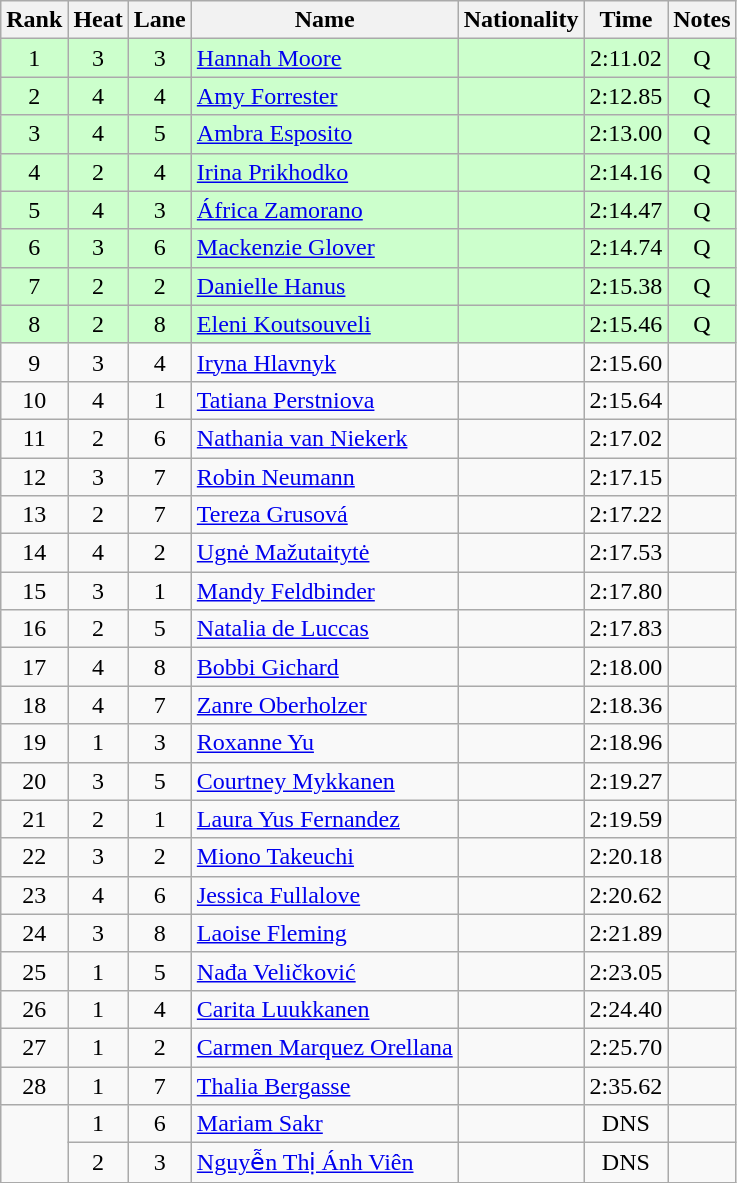<table class="wikitable sortable" style="text-align:center">
<tr>
<th>Rank</th>
<th>Heat</th>
<th>Lane</th>
<th>Name</th>
<th>Nationality</th>
<th>Time</th>
<th>Notes</th>
</tr>
<tr bgcolor=ccffcc>
<td>1</td>
<td>3</td>
<td>3</td>
<td align=left><a href='#'>Hannah Moore</a></td>
<td align=left></td>
<td>2:11.02</td>
<td>Q</td>
</tr>
<tr bgcolor=ccffcc>
<td>2</td>
<td>4</td>
<td>4</td>
<td align=left><a href='#'>Amy Forrester</a></td>
<td align=left></td>
<td>2:12.85</td>
<td>Q</td>
</tr>
<tr bgcolor=ccffcc>
<td>3</td>
<td>4</td>
<td>5</td>
<td align=left><a href='#'>Ambra Esposito</a></td>
<td align=left></td>
<td>2:13.00</td>
<td>Q</td>
</tr>
<tr bgcolor=ccffcc>
<td>4</td>
<td>2</td>
<td>4</td>
<td align=left><a href='#'>Irina Prikhodko</a></td>
<td align=left></td>
<td>2:14.16</td>
<td>Q</td>
</tr>
<tr bgcolor=ccffcc>
<td>5</td>
<td>4</td>
<td>3</td>
<td align=left><a href='#'>África Zamorano</a></td>
<td align=left></td>
<td>2:14.47</td>
<td>Q</td>
</tr>
<tr bgcolor=ccffcc>
<td>6</td>
<td>3</td>
<td>6</td>
<td align=left><a href='#'>Mackenzie Glover</a></td>
<td align=left></td>
<td>2:14.74</td>
<td>Q</td>
</tr>
<tr bgcolor=ccffcc>
<td>7</td>
<td>2</td>
<td>2</td>
<td align=left><a href='#'>Danielle Hanus</a></td>
<td align=left></td>
<td>2:15.38</td>
<td>Q</td>
</tr>
<tr bgcolor=ccffcc>
<td>8</td>
<td>2</td>
<td>8</td>
<td align=left><a href='#'>Eleni Koutsouveli</a></td>
<td align=left></td>
<td>2:15.46</td>
<td>Q</td>
</tr>
<tr>
<td>9</td>
<td>3</td>
<td>4</td>
<td align=left><a href='#'>Iryna Hlavnyk</a></td>
<td align=left></td>
<td>2:15.60</td>
<td></td>
</tr>
<tr>
<td>10</td>
<td>4</td>
<td>1</td>
<td align=left><a href='#'>Tatiana Perstniova</a></td>
<td align=left></td>
<td>2:15.64</td>
<td></td>
</tr>
<tr>
<td>11</td>
<td>2</td>
<td>6</td>
<td align=left><a href='#'>Nathania van Niekerk</a></td>
<td align=left></td>
<td>2:17.02</td>
<td></td>
</tr>
<tr>
<td>12</td>
<td>3</td>
<td>7</td>
<td align=left><a href='#'>Robin Neumann</a></td>
<td align=left></td>
<td>2:17.15</td>
<td></td>
</tr>
<tr>
<td>13</td>
<td>2</td>
<td>7</td>
<td align=left><a href='#'>Tereza Grusová</a></td>
<td align=left></td>
<td>2:17.22</td>
<td></td>
</tr>
<tr>
<td>14</td>
<td>4</td>
<td>2</td>
<td align=left><a href='#'>Ugnė Mažutaitytė</a></td>
<td align=left></td>
<td>2:17.53</td>
<td></td>
</tr>
<tr>
<td>15</td>
<td>3</td>
<td>1</td>
<td align=left><a href='#'>Mandy Feldbinder</a></td>
<td align=left></td>
<td>2:17.80</td>
<td></td>
</tr>
<tr>
<td>16</td>
<td>2</td>
<td>5</td>
<td align=left><a href='#'>Natalia de Luccas</a></td>
<td align=left></td>
<td>2:17.83</td>
<td></td>
</tr>
<tr>
<td>17</td>
<td>4</td>
<td>8</td>
<td align=left><a href='#'>Bobbi Gichard</a></td>
<td align=left></td>
<td>2:18.00</td>
<td></td>
</tr>
<tr>
<td>18</td>
<td>4</td>
<td>7</td>
<td align=left><a href='#'>Zanre Oberholzer</a></td>
<td align=left></td>
<td>2:18.36</td>
<td></td>
</tr>
<tr>
<td>19</td>
<td>1</td>
<td>3</td>
<td align=left><a href='#'>Roxanne Yu</a></td>
<td align=left></td>
<td>2:18.96</td>
<td></td>
</tr>
<tr>
<td>20</td>
<td>3</td>
<td>5</td>
<td align=left><a href='#'>Courtney Mykkanen</a></td>
<td align=left></td>
<td>2:19.27</td>
<td></td>
</tr>
<tr>
<td>21</td>
<td>2</td>
<td>1</td>
<td align=left><a href='#'>Laura Yus Fernandez</a></td>
<td align=left></td>
<td>2:19.59</td>
<td></td>
</tr>
<tr>
<td>22</td>
<td>3</td>
<td>2</td>
<td align=left><a href='#'>Miono Takeuchi</a></td>
<td align=left></td>
<td>2:20.18</td>
<td></td>
</tr>
<tr>
<td>23</td>
<td>4</td>
<td>6</td>
<td align=left><a href='#'>Jessica Fullalove</a></td>
<td align=left></td>
<td>2:20.62</td>
<td></td>
</tr>
<tr>
<td>24</td>
<td>3</td>
<td>8</td>
<td align=left><a href='#'>Laoise Fleming</a></td>
<td align=left></td>
<td>2:21.89</td>
<td></td>
</tr>
<tr>
<td>25</td>
<td>1</td>
<td>5</td>
<td align=left><a href='#'>Nađa Veličković</a></td>
<td align=left></td>
<td>2:23.05</td>
<td></td>
</tr>
<tr>
<td>26</td>
<td>1</td>
<td>4</td>
<td align=left><a href='#'>Carita Luukkanen</a></td>
<td align=left></td>
<td>2:24.40</td>
<td></td>
</tr>
<tr>
<td>27</td>
<td>1</td>
<td>2</td>
<td align=left><a href='#'>Carmen Marquez Orellana</a></td>
<td align=left></td>
<td>2:25.70</td>
<td></td>
</tr>
<tr>
<td>28</td>
<td>1</td>
<td>7</td>
<td align=left><a href='#'>Thalia Bergasse</a></td>
<td align=left></td>
<td>2:35.62</td>
<td></td>
</tr>
<tr>
<td rowspan=2></td>
<td>1</td>
<td>6</td>
<td align=left><a href='#'>Mariam Sakr</a></td>
<td align=left></td>
<td>DNS</td>
<td></td>
</tr>
<tr>
<td>2</td>
<td>3</td>
<td align=left><a href='#'>Nguyễn Thị Ánh Viên</a></td>
<td align=left></td>
<td>DNS</td>
<td></td>
</tr>
</table>
